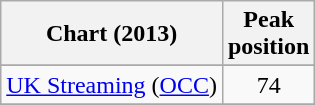<table class="wikitable sortable">
<tr>
<th>Chart (2013)</th>
<th>Peak<br>position</th>
</tr>
<tr>
</tr>
<tr>
</tr>
<tr>
</tr>
<tr>
</tr>
<tr>
<td align="left"><a href='#'>UK Streaming</a> (<a href='#'>OCC</a>)</td>
<td style="text-align:center;">74</td>
</tr>
<tr>
</tr>
<tr>
</tr>
</table>
